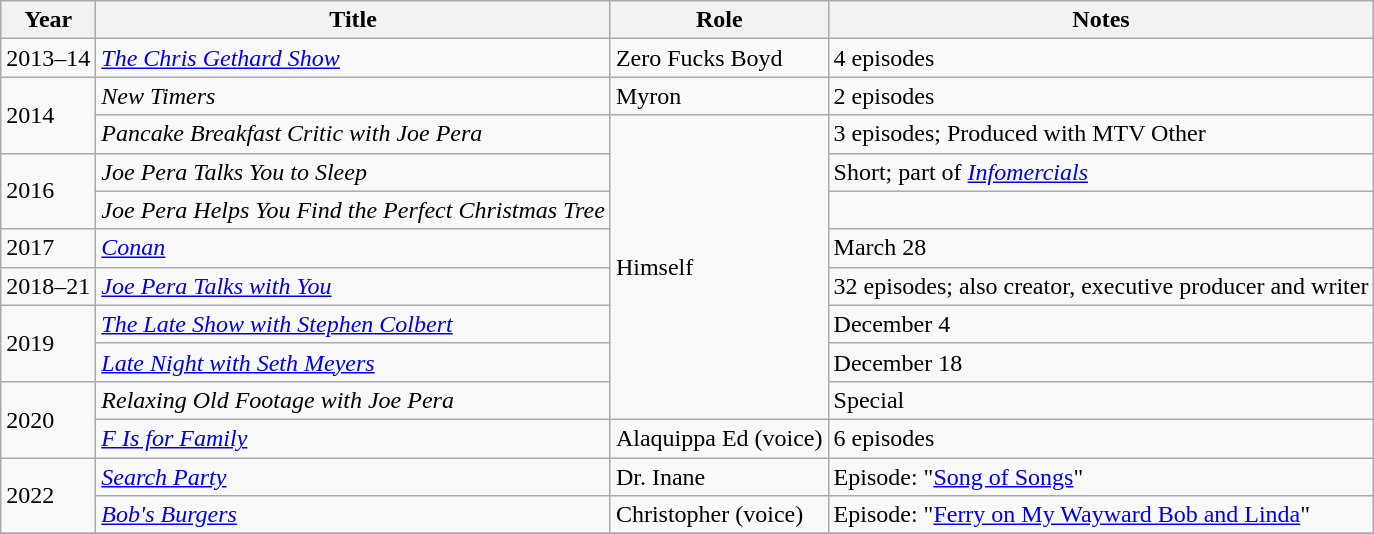<table class="wikitable">
<tr>
<th>Year</th>
<th>Title</th>
<th>Role</th>
<th>Notes</th>
</tr>
<tr>
<td>2013–14</td>
<td><em><a href='#'>The Chris Gethard Show</a></em></td>
<td>Zero Fucks Boyd</td>
<td>4 episodes</td>
</tr>
<tr>
<td rowspan=2>2014</td>
<td><em>New Timers</em></td>
<td>Myron</td>
<td>2 episodes</td>
</tr>
<tr>
<td><em>Pancake Breakfast Critic with Joe Pera</em></td>
<td rowspan="8">Himself</td>
<td>3 episodes; Produced with MTV Other</td>
</tr>
<tr>
<td rowspan=2>2016</td>
<td><em>Joe Pera Talks You to Sleep</em></td>
<td>Short; part of <em><a href='#'>Infomercials</a></em></td>
</tr>
<tr>
<td><em>Joe Pera Helps You Find the Perfect Christmas Tree</em></td>
<td></td>
</tr>
<tr>
<td>2017</td>
<td><em><a href='#'>Conan</a></em></td>
<td>March 28</td>
</tr>
<tr>
<td>2018–21</td>
<td><em><a href='#'>Joe Pera Talks with You</a></em></td>
<td>32 episodes; also creator, executive producer and writer</td>
</tr>
<tr>
<td rowspan="2">2019</td>
<td><em><a href='#'>The Late Show with Stephen Colbert</a></em></td>
<td>December 4</td>
</tr>
<tr>
<td><em><a href='#'>Late Night with Seth Meyers</a></em></td>
<td>December 18</td>
</tr>
<tr>
<td rowspan="2">2020</td>
<td><em>Relaxing Old Footage with Joe Pera</em></td>
<td>Special</td>
</tr>
<tr>
<td><em><a href='#'>F Is for Family</a></em></td>
<td>Alaquippa Ed (voice)</td>
<td>6 episodes</td>
</tr>
<tr>
<td rowspan=2>2022</td>
<td><em><a href='#'>Search Party</a></em></td>
<td>Dr. Inane</td>
<td>Episode: "<a href='#'>Song of Songs</a>"</td>
</tr>
<tr>
<td><em><a href='#'>Bob's Burgers</a></em></td>
<td>Christopher (voice)</td>
<td>Episode: "<a href='#'>Ferry on My Wayward Bob and Linda</a>"</td>
</tr>
<tr>
</tr>
</table>
